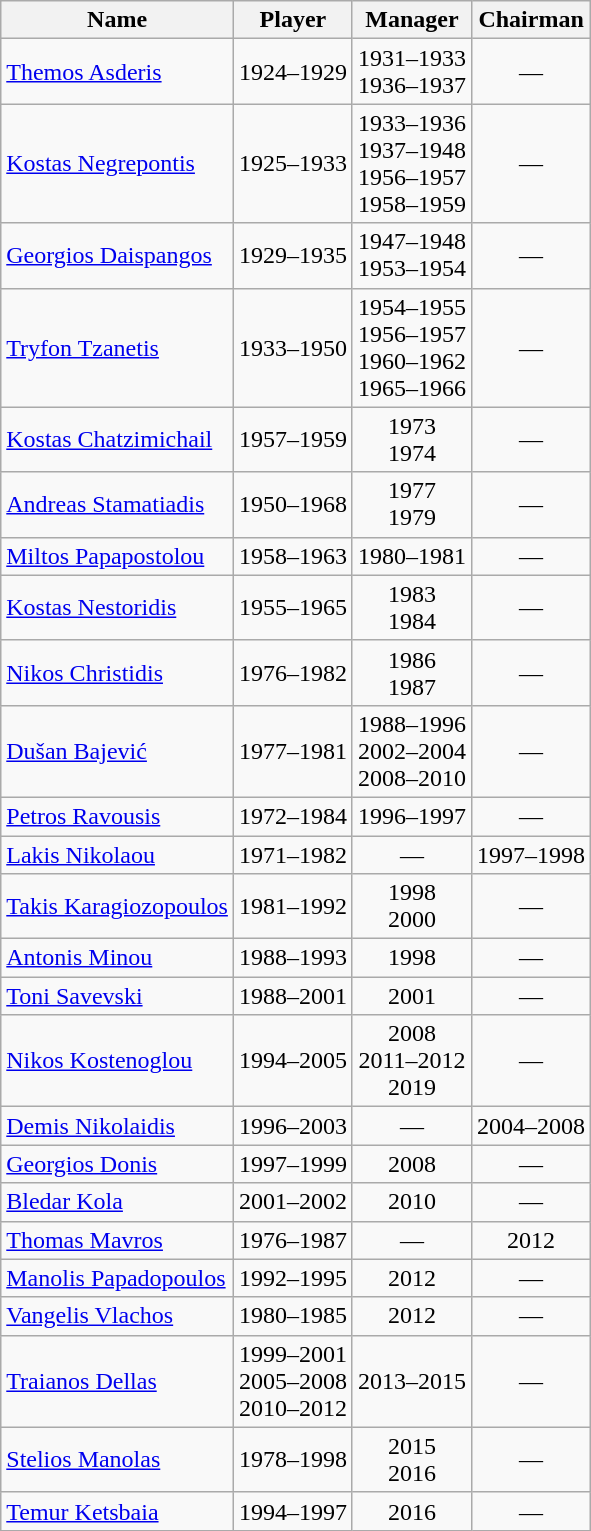<table class="wikitable sortable" style="text-align: center">
<tr>
<th>Name</th>
<th>Player</th>
<th>Manager</th>
<th>Chairman</th>
</tr>
<tr>
<td align=left> <a href='#'>Themos Asderis</a></td>
<td>1924–1929</td>
<td>1931–1933<br>1936–1937</td>
<td>—</td>
</tr>
<tr>
<td align=left> <a href='#'>Kostas Negrepontis</a></td>
<td>1925–1933</td>
<td>1933–1936<br>1937–1948<br>1956–1957<br>1958–1959</td>
<td>—</td>
</tr>
<tr>
<td align=left> <a href='#'>Georgios Daispangos</a></td>
<td>1929–1935</td>
<td>1947–1948<br>1953–1954</td>
<td>—</td>
</tr>
<tr>
<td align=left> <a href='#'>Tryfon Tzanetis</a></td>
<td>1933–1950</td>
<td>1954–1955<br>1956–1957<br>1960–1962<br>1965–1966</td>
<td>—</td>
</tr>
<tr>
<td align=left> <a href='#'>Kostas Chatzimichail</a></td>
<td>1957–1959</td>
<td>1973<br>1974</td>
<td>—</td>
</tr>
<tr>
<td align=left> <a href='#'>Andreas Stamatiadis</a></td>
<td>1950–1968</td>
<td>1977<br>1979</td>
<td>—</td>
</tr>
<tr>
<td align=left> <a href='#'>Miltos Papapostolou</a></td>
<td>1958–1963</td>
<td>1980–1981</td>
<td>—</td>
</tr>
<tr>
<td align=left> <a href='#'>Kostas Nestoridis</a></td>
<td>1955–1965</td>
<td>1983<br>1984</td>
<td>—</td>
</tr>
<tr>
<td align=left> <a href='#'>Nikos Christidis</a></td>
<td>1976–1982</td>
<td>1986<br>1987</td>
<td>—</td>
</tr>
<tr>
<td align=left> <a href='#'>Dušan Bajević</a></td>
<td>1977–1981</td>
<td>1988–1996<br>2002–2004<br>2008–2010</td>
<td>—</td>
</tr>
<tr>
<td align=left> <a href='#'>Petros Ravousis</a></td>
<td>1972–1984</td>
<td>1996–1997</td>
<td>—</td>
</tr>
<tr>
<td align=left> <a href='#'>Lakis Nikolaou</a></td>
<td>1971–1982</td>
<td>—</td>
<td>1997–1998</td>
</tr>
<tr>
<td align=left> <a href='#'>Takis Karagiozopoulos</a></td>
<td>1981–1992</td>
<td>1998<br>2000</td>
<td>—</td>
</tr>
<tr>
<td align=left> <a href='#'>Antonis Minou</a></td>
<td>1988–1993</td>
<td>1998</td>
<td>—</td>
</tr>
<tr>
<td align=left> <a href='#'>Toni Savevski</a></td>
<td>1988–2001</td>
<td>2001</td>
<td>—</td>
</tr>
<tr>
<td align=left> <a href='#'>Nikos Kostenoglou</a></td>
<td>1994–2005</td>
<td>2008<br>2011–2012<br>2019</td>
<td>—</td>
</tr>
<tr>
<td align=left> <a href='#'>Demis Nikolaidis</a></td>
<td>1996–2003</td>
<td>—</td>
<td>2004–2008</td>
</tr>
<tr>
<td align=left> <a href='#'>Georgios Donis</a></td>
<td>1997–1999</td>
<td>2008</td>
<td>—</td>
</tr>
<tr>
<td align=left> <a href='#'>Bledar Kola</a></td>
<td>2001–2002</td>
<td>2010</td>
<td>—</td>
</tr>
<tr>
<td align=left> <a href='#'>Thomas Mavros</a></td>
<td>1976–1987</td>
<td>—</td>
<td>2012</td>
</tr>
<tr>
<td align=left> <a href='#'>Manolis Papadopoulos</a></td>
<td>1992–1995</td>
<td>2012</td>
<td>—</td>
</tr>
<tr>
<td align=left> <a href='#'>Vangelis Vlachos</a></td>
<td>1980–1985</td>
<td>2012</td>
<td>—</td>
</tr>
<tr>
<td align=left> <a href='#'>Traianos Dellas</a></td>
<td>1999–2001<br>2005–2008<br>2010–2012</td>
<td>2013–2015</td>
<td>—</td>
</tr>
<tr>
<td align=left> <a href='#'>Stelios Manolas</a></td>
<td>1978–1998</td>
<td>2015<br>2016</td>
<td>—</td>
</tr>
<tr>
<td align=left> <a href='#'>Temur Ketsbaia</a></td>
<td>1994–1997</td>
<td>2016</td>
<td>—</td>
</tr>
</table>
